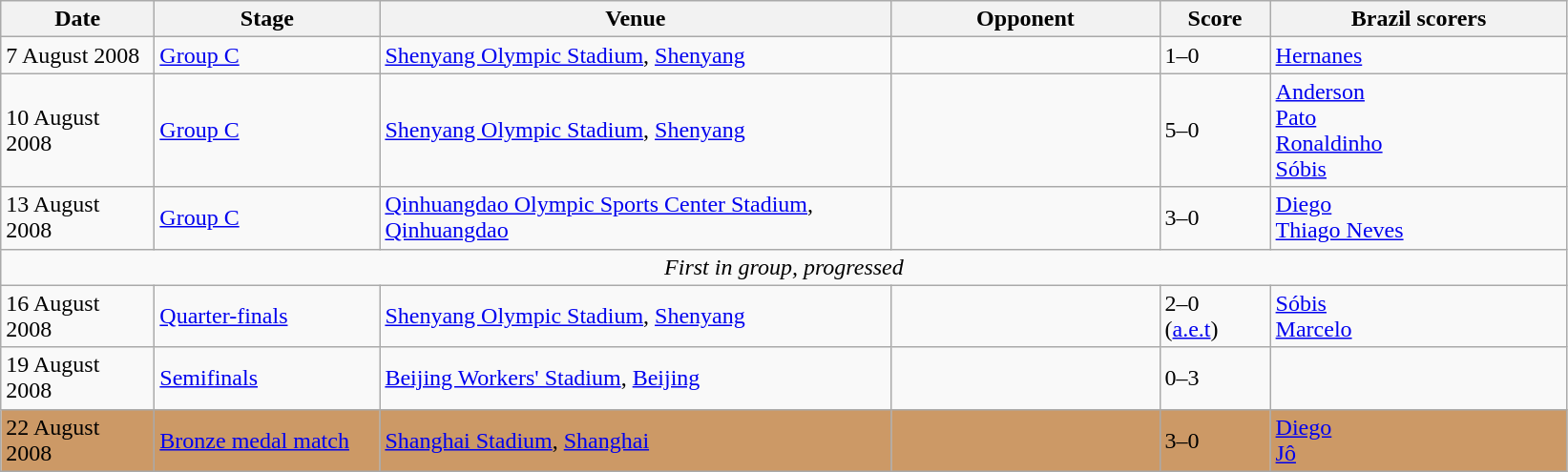<table class="wikitable">
<tr>
<th width=100px>Date</th>
<th width=150px>Stage</th>
<th width=350px>Venue</th>
<th width=180px>Opponent</th>
<th width=70px>Score</th>
<th width=200px>Brazil scorers</th>
</tr>
<tr>
<td>7 August 2008</td>
<td><a href='#'>Group C</a></td>
<td><a href='#'>Shenyang Olympic Stadium</a>, <a href='#'>Shenyang</a></td>
<td></td>
<td>1–0</td>
<td><a href='#'>Hernanes</a> </td>
</tr>
<tr>
<td>10 August 2008</td>
<td><a href='#'>Group C</a></td>
<td><a href='#'>Shenyang Olympic Stadium</a>, <a href='#'>Shenyang</a></td>
<td></td>
<td>5–0</td>
<td><a href='#'>Anderson</a>  <br> <a href='#'>Pato</a>  <br> <a href='#'>Ronaldinho</a>  <br> <a href='#'>Sóbis</a> </td>
</tr>
<tr>
<td>13 August 2008</td>
<td><a href='#'>Group C</a></td>
<td><a href='#'>Qinhuangdao Olympic Sports Center Stadium</a>, <a href='#'>Qinhuangdao</a></td>
<td></td>
<td>3–0</td>
<td><a href='#'>Diego</a>  <br> <a href='#'>Thiago Neves</a> </td>
</tr>
<tr>
<td colspan="6" style="text-align:center;"><em>First in group, progressed</em></td>
</tr>
<tr>
<td>16 August 2008</td>
<td><a href='#'>Quarter-finals</a></td>
<td><a href='#'>Shenyang Olympic Stadium</a>, <a href='#'>Shenyang</a></td>
<td></td>
<td>2–0 <br> (<a href='#'>a.e.t</a>)</td>
<td><a href='#'>Sóbis</a>  <br> <a href='#'>Marcelo</a> </td>
</tr>
<tr>
<td>19 August 2008</td>
<td><a href='#'>Semifinals</a></td>
<td><a href='#'>Beijing Workers' Stadium</a>, <a href='#'>Beijing</a></td>
<td></td>
<td>0–3</td>
<td></td>
</tr>
<tr style="background:#c96;">
<td>22 August 2008</td>
<td><a href='#'>Bronze medal match</a></td>
<td><a href='#'>Shanghai Stadium</a>, <a href='#'>Shanghai</a></td>
<td></td>
<td>3–0</td>
<td><a href='#'>Diego</a>  <br> <a href='#'>Jô</a> </td>
</tr>
</table>
